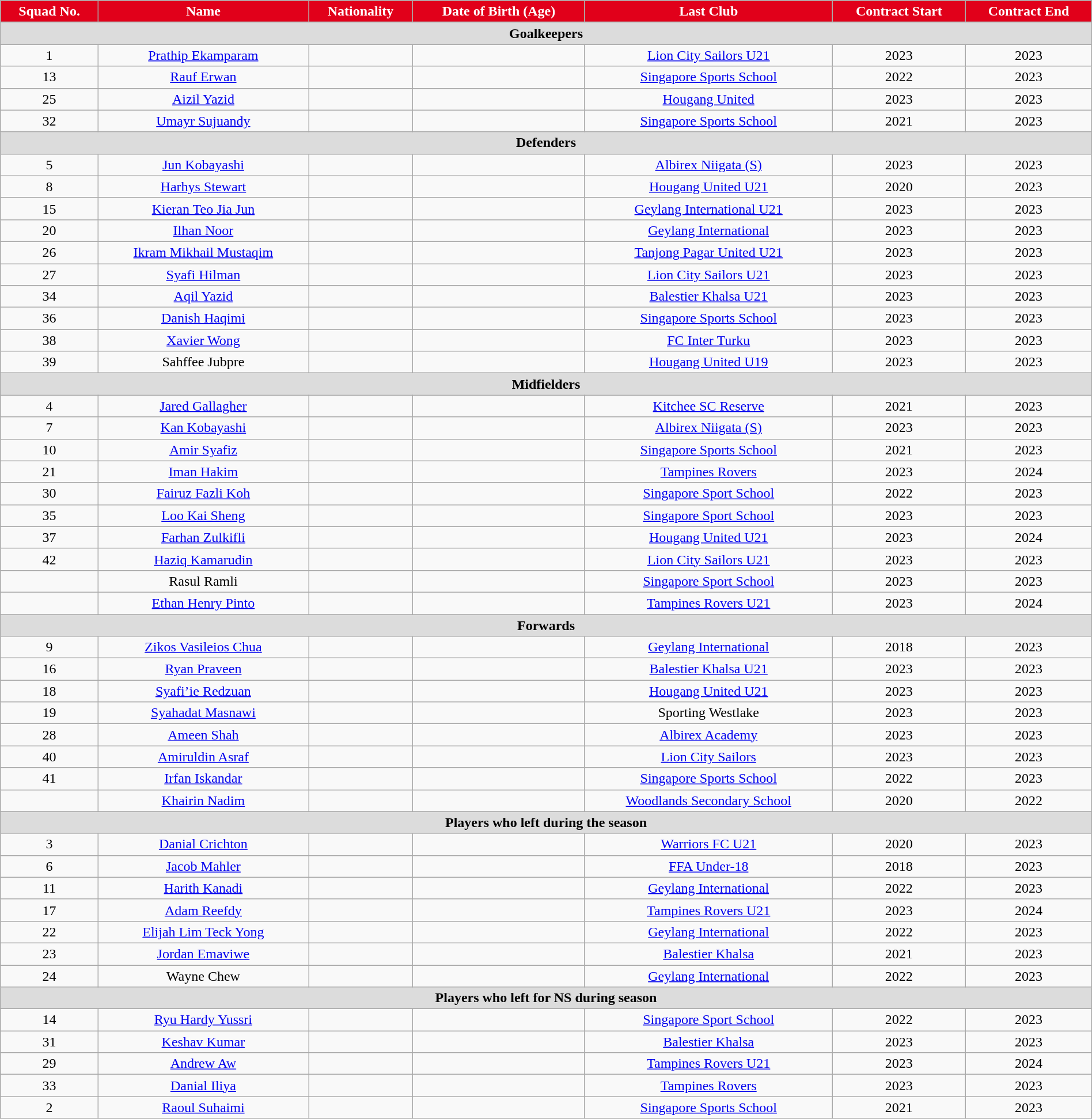<table class="wikitable" style="text-align:center; font-size:100%; width:100%;">
<tr>
<th style="background:#e1001a; color:white; text-align:center;">Squad No.</th>
<th style="background:#e1001a; color:white; text-align:center;">Name</th>
<th style="background:#e1001a; color:white; text-align:center;">Nationality</th>
<th style="background:#e1001a; color:white; text-align:center;">Date of Birth (Age)</th>
<th style="background:#e1001a; color:white; text-align:center;">Last Club</th>
<th style="background:#e1001a; color:white; text-align:center;">Contract Start</th>
<th style="background:#e1001a; color:white; text-align:center;">Contract End</th>
</tr>
<tr>
<th colspan="7" style="background:#dcdcdc; text-align:center">Goalkeepers</th>
</tr>
<tr>
<td>1</td>
<td><a href='#'>Prathip Ekamparam</a></td>
<td></td>
<td></td>
<td> <a href='#'>Lion City Sailors U21</a></td>
<td>2023</td>
<td>2023</td>
</tr>
<tr>
<td>13</td>
<td><a href='#'>Rauf Erwan</a></td>
<td></td>
<td></td>
<td> <a href='#'>Singapore Sports School</a></td>
<td>2022</td>
<td>2023</td>
</tr>
<tr>
<td>25</td>
<td><a href='#'>Aizil Yazid</a></td>
<td></td>
<td></td>
<td> <a href='#'>Hougang United</a></td>
<td>2023</td>
<td>2023</td>
</tr>
<tr>
<td>32</td>
<td><a href='#'>Umayr Sujuandy</a></td>
<td></td>
<td></td>
<td> <a href='#'>Singapore Sports School</a></td>
<td>2021</td>
<td>2023</td>
</tr>
<tr>
<th colspan="7" style="background:#dcdcdc; text-align:center">Defenders</th>
</tr>
<tr>
<td>5</td>
<td><a href='#'>Jun Kobayashi</a></td>
<td></td>
<td></td>
<td> <a href='#'>Albirex Niigata (S)</a></td>
<td>2023</td>
<td>2023</td>
</tr>
<tr>
<td>8</td>
<td><a href='#'>Harhys Stewart</a></td>
<td></td>
<td></td>
<td> <a href='#'>Hougang United U21</a></td>
<td>2020</td>
<td>2023</td>
</tr>
<tr>
<td>15</td>
<td><a href='#'>Kieran Teo Jia Jun</a></td>
<td></td>
<td></td>
<td> <a href='#'>Geylang International U21</a></td>
<td>2023</td>
<td>2023</td>
</tr>
<tr>
<td>20</td>
<td><a href='#'>Ilhan Noor</a></td>
<td></td>
<td></td>
<td> <a href='#'>Geylang International</a></td>
<td>2023</td>
<td>2023</td>
</tr>
<tr>
<td>26</td>
<td><a href='#'>Ikram Mikhail Mustaqim</a></td>
<td></td>
<td></td>
<td> <a href='#'>Tanjong Pagar United U21</a></td>
<td>2023</td>
<td>2023</td>
</tr>
<tr>
<td>27</td>
<td><a href='#'>Syafi Hilman</a></td>
<td></td>
<td></td>
<td> <a href='#'>Lion City Sailors U21</a></td>
<td>2023</td>
<td>2023</td>
</tr>
<tr>
<td>34</td>
<td><a href='#'>Aqil Yazid</a></td>
<td></td>
<td></td>
<td> <a href='#'>Balestier Khalsa U21</a></td>
<td>2023</td>
<td>2023</td>
</tr>
<tr>
<td>36</td>
<td><a href='#'>Danish Haqimi</a></td>
<td></td>
<td></td>
<td> <a href='#'>Singapore Sports School</a></td>
<td>2023</td>
<td>2023</td>
</tr>
<tr>
<td>38</td>
<td><a href='#'>Xavier Wong</a></td>
<td></td>
<td></td>
<td> <a href='#'>FC Inter Turku</a></td>
<td>2023</td>
<td>2023</td>
</tr>
<tr>
<td>39</td>
<td>Sahffee Jubpre</td>
<td></td>
<td></td>
<td> <a href='#'>Hougang United U19</a></td>
<td>2023</td>
<td>2023</td>
</tr>
<tr>
<th colspan="7" style="background:#dcdcdc; text-align:center">Midfielders</th>
</tr>
<tr>
<td>4</td>
<td><a href='#'>Jared Gallagher</a></td>
<td></td>
<td></td>
<td> <a href='#'>Kitchee SC Reserve</a></td>
<td>2021</td>
<td>2023</td>
</tr>
<tr>
<td>7</td>
<td><a href='#'>Kan Kobayashi</a></td>
<td></td>
<td></td>
<td> <a href='#'>Albirex Niigata (S)</a></td>
<td>2023</td>
<td>2023</td>
</tr>
<tr>
<td>10</td>
<td><a href='#'>Amir Syafiz</a></td>
<td></td>
<td></td>
<td> <a href='#'>Singapore Sports School</a></td>
<td>2021</td>
<td>2023</td>
</tr>
<tr>
<td>21</td>
<td><a href='#'>Iman Hakim</a></td>
<td></td>
<td></td>
<td> <a href='#'>Tampines Rovers</a></td>
<td>2023</td>
<td>2024</td>
</tr>
<tr>
<td>30</td>
<td><a href='#'>Fairuz Fazli Koh</a></td>
<td></td>
<td></td>
<td> <a href='#'>Singapore Sport School</a></td>
<td>2022</td>
<td>2023</td>
</tr>
<tr>
<td>35</td>
<td><a href='#'>Loo Kai Sheng</a></td>
<td></td>
<td></td>
<td> <a href='#'>Singapore Sport School</a></td>
<td>2023</td>
<td>2023</td>
</tr>
<tr>
<td>37</td>
<td><a href='#'>Farhan Zulkifli</a></td>
<td></td>
<td></td>
<td> <a href='#'>Hougang United U21</a></td>
<td>2023</td>
<td>2024</td>
</tr>
<tr>
<td>42</td>
<td><a href='#'>Haziq Kamarudin</a></td>
<td></td>
<td></td>
<td> <a href='#'>Lion City Sailors U21</a></td>
<td>2023</td>
<td>2023</td>
</tr>
<tr>
<td></td>
<td>Rasul Ramli</td>
<td></td>
<td></td>
<td> <a href='#'>Singapore Sport School</a></td>
<td>2023</td>
<td>2023</td>
</tr>
<tr>
<td></td>
<td><a href='#'>Ethan Henry Pinto</a></td>
<td></td>
<td></td>
<td> <a href='#'>Tampines Rovers U21</a></td>
<td>2023</td>
<td>2024</td>
</tr>
<tr>
<th colspan="7" style="background:#dcdcdc; text-align:center">Forwards</th>
</tr>
<tr>
<td>9</td>
<td><a href='#'>Zikos Vasileios Chua</a></td>
<td></td>
<td></td>
<td> <a href='#'>Geylang International</a></td>
<td>2018</td>
<td>2023</td>
</tr>
<tr>
<td>16</td>
<td><a href='#'>Ryan Praveen</a></td>
<td></td>
<td></td>
<td> <a href='#'>Balestier Khalsa U21</a></td>
<td>2023</td>
<td>2023</td>
</tr>
<tr>
<td>18</td>
<td><a href='#'>Syafi’ie Redzuan</a></td>
<td></td>
<td></td>
<td> <a href='#'>Hougang United U21</a></td>
<td>2023</td>
<td>2023</td>
</tr>
<tr>
<td>19</td>
<td><a href='#'>Syahadat Masnawi</a></td>
<td></td>
<td></td>
<td> Sporting Westlake</td>
<td>2023</td>
<td>2023</td>
</tr>
<tr>
<td>28</td>
<td><a href='#'>Ameen Shah</a></td>
<td></td>
<td></td>
<td> <a href='#'>Albirex Academy</a></td>
<td>2023</td>
<td>2023</td>
</tr>
<tr>
<td>40</td>
<td><a href='#'>Amiruldin Asraf</a></td>
<td></td>
<td></td>
<td> <a href='#'>Lion City Sailors</a></td>
<td>2023</td>
<td>2023</td>
</tr>
<tr>
<td>41</td>
<td><a href='#'>Irfan Iskandar</a></td>
<td></td>
<td></td>
<td> <a href='#'>Singapore Sports School</a></td>
<td>2022</td>
<td>2023</td>
</tr>
<tr>
<td></td>
<td><a href='#'>Khairin Nadim</a></td>
<td></td>
<td></td>
<td> <a href='#'>Woodlands Secondary School</a></td>
<td>2020</td>
<td>2022</td>
</tr>
<tr>
<th colspan="7" style="background:#dcdcdc; text-align:center">Players who left during the season</th>
</tr>
<tr>
<td>3</td>
<td><a href='#'>Danial Crichton</a></td>
<td></td>
<td></td>
<td> <a href='#'>Warriors FC U21</a></td>
<td>2020</td>
<td>2023</td>
</tr>
<tr>
<td>6</td>
<td><a href='#'>Jacob Mahler</a></td>
<td> </td>
<td></td>
<td> <a href='#'>FFA Under-18</a></td>
<td>2018</td>
<td>2023</td>
</tr>
<tr>
<td>11</td>
<td><a href='#'>Harith Kanadi</a></td>
<td></td>
<td></td>
<td> <a href='#'>Geylang International</a></td>
<td>2022</td>
<td>2023</td>
</tr>
<tr>
<td>17</td>
<td><a href='#'>Adam Reefdy</a></td>
<td></td>
<td></td>
<td> <a href='#'>Tampines Rovers U21</a></td>
<td>2023</td>
<td>2024</td>
</tr>
<tr>
<td>22</td>
<td><a href='#'>Elijah Lim Teck Yong</a></td>
<td></td>
<td></td>
<td> <a href='#'>Geylang International</a></td>
<td>2022</td>
<td>2023</td>
</tr>
<tr>
<td>23</td>
<td><a href='#'>Jordan Emaviwe</a></td>
<td></td>
<td></td>
<td> <a href='#'>Balestier Khalsa</a></td>
<td>2021</td>
<td>2023</td>
</tr>
<tr>
<td>24</td>
<td>Wayne Chew</td>
<td></td>
<td></td>
<td> <a href='#'>Geylang International</a></td>
<td>2022</td>
<td>2023</td>
</tr>
<tr>
<th colspan="7" style="background:#dcdcdc; text-align:center">Players who left for NS during season</th>
</tr>
<tr>
<td>14</td>
<td><a href='#'>Ryu Hardy Yussri</a></td>
<td></td>
<td></td>
<td> <a href='#'>Singapore Sport School</a></td>
<td>2022</td>
<td>2023</td>
</tr>
<tr>
<td>31</td>
<td><a href='#'>Keshav Kumar</a></td>
<td></td>
<td></td>
<td><a href='#'>Balestier Khalsa</a></td>
<td>2023</td>
<td>2023</td>
</tr>
<tr>
<td>29</td>
<td><a href='#'>Andrew Aw</a></td>
<td></td>
<td></td>
<td> <a href='#'>Tampines Rovers U21</a></td>
<td>2023</td>
<td>2024</td>
</tr>
<tr>
<td>33</td>
<td><a href='#'>Danial Iliya</a></td>
<td></td>
<td></td>
<td> <a href='#'>Tampines Rovers</a></td>
<td>2023</td>
<td>2023</td>
</tr>
<tr>
<td>2</td>
<td><a href='#'>Raoul Suhaimi</a></td>
<td></td>
<td></td>
<td> <a href='#'>Singapore Sports School</a></td>
<td>2021</td>
<td>2023</td>
</tr>
</table>
